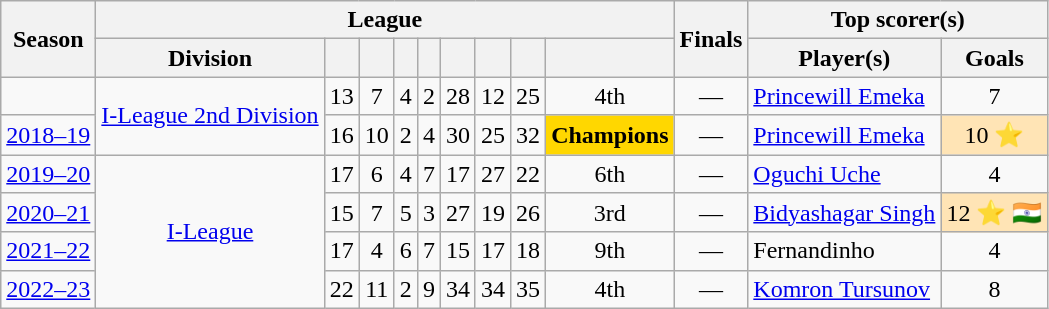<table class="wikitable sortable" style="text-align: center; font-size:100%">
<tr>
<th rowspan="2">Season</th>
<th colspan="9">League</th>
<th rowspan="2"><strong>Finals</strong></th>
<th colspan="2">Top scorer(s)</th>
</tr>
<tr>
<th>Division</th>
<th></th>
<th></th>
<th></th>
<th></th>
<th></th>
<th></th>
<th></th>
<th></th>
<th>Player(s)</th>
<th>Goals</th>
</tr>
<tr>
<td></td>
<td rowspan="2"><a href='#'>I-League 2nd Division</a></td>
<td>13</td>
<td>7</td>
<td>4</td>
<td>2</td>
<td>28</td>
<td>12</td>
<td>25</td>
<td>4th</td>
<td>—</td>
<td align="left"> <a href='#'>Princewill Emeka</a></td>
<td>7</td>
</tr>
<tr>
<td><a href='#'>2018–19</a></td>
<td>16</td>
<td>10</td>
<td>2</td>
<td>4</td>
<td>30</td>
<td>25</td>
<td>32</td>
<td bgcolor="gold"><strong>Champions</strong></td>
<td>—</td>
<td align="left"> <a href='#'>Princewill Emeka</a></td>
<td bgcolor=#FFE4B5>10 ⭐</td>
</tr>
<tr>
<td><a href='#'>2019–20</a></td>
<td rowspan="4"><a href='#'>I-League</a></td>
<td>17</td>
<td>6</td>
<td>4</td>
<td>7</td>
<td>17</td>
<td>27</td>
<td>22</td>
<td>6th</td>
<td>—</td>
<td align="left"> <a href='#'>Oguchi Uche</a></td>
<td>4</td>
</tr>
<tr>
<td><a href='#'>2020–21</a></td>
<td>15</td>
<td>7</td>
<td>5</td>
<td>3</td>
<td>27</td>
<td>19</td>
<td>26</td>
<td>3rd</td>
<td>—</td>
<td align="left"> <a href='#'>Bidyashagar Singh</a></td>
<td bgcolor=#FFE4B5>12 ⭐ 🇮🇳</td>
</tr>
<tr>
<td><a href='#'>2021–22</a></td>
<td>17</td>
<td>4</td>
<td>6</td>
<td>7</td>
<td>15</td>
<td>17</td>
<td>18</td>
<td>9th</td>
<td>—</td>
<td align="left"> Fernandinho</td>
<td>4</td>
</tr>
<tr>
<td><a href='#'>2022–23</a></td>
<td>22</td>
<td>11</td>
<td>2</td>
<td>9</td>
<td>34</td>
<td>34</td>
<td>35</td>
<td>4th</td>
<td>—</td>
<td align="left"> <a href='#'>Komron Tursunov</a></td>
<td>8</td>
</tr>
</table>
